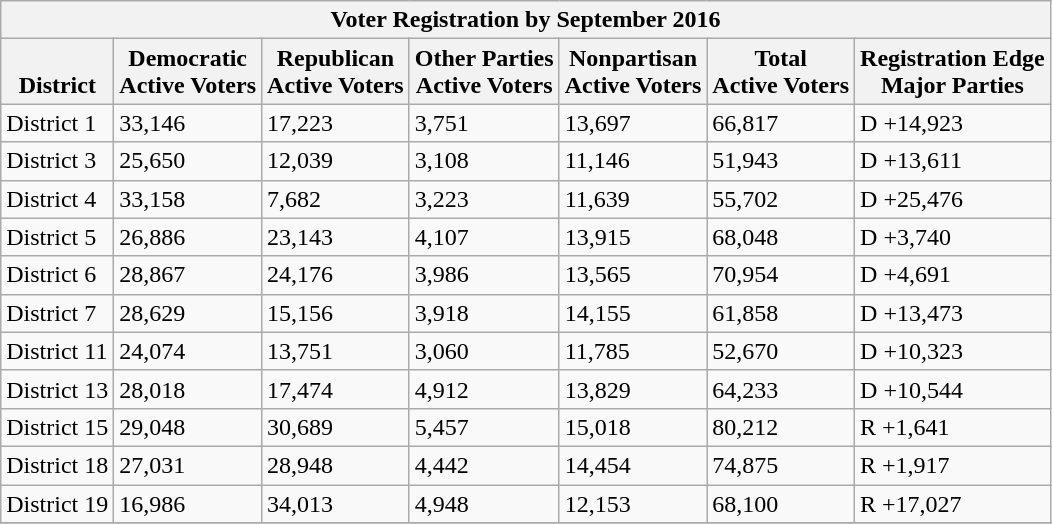<table class="wikitable sortable">
<tr>
<th colspan=7>Voter Registration by September 2016</th>
</tr>
<tr valign=bottom>
<th>District</th>
<th>Democratic <br>Active Voters</th>
<th>Republican <br>Active Voters</th>
<th>Other Parties<br>Active Voters</th>
<th>Nonpartisan <br>Active Voters</th>
<th>Total <br>Active Voters</th>
<th>Registration Edge<br>Major Parties</th>
</tr>
<tr>
<td>District 1</td>
<td>33,146</td>
<td>17,223</td>
<td>3,751</td>
<td>13,697</td>
<td>66,817</td>
<td>D +14,923</td>
</tr>
<tr>
<td>District 3</td>
<td>25,650</td>
<td>12,039</td>
<td>3,108</td>
<td>11,146</td>
<td>51,943</td>
<td>D +13,611</td>
</tr>
<tr>
<td>District 4</td>
<td>33,158</td>
<td>7,682</td>
<td>3,223</td>
<td>11,639</td>
<td>55,702</td>
<td>D +25,476</td>
</tr>
<tr>
<td>District 5</td>
<td>26,886</td>
<td>23,143</td>
<td>4,107</td>
<td>13,915</td>
<td>68,048</td>
<td>D +3,740</td>
</tr>
<tr>
<td>District 6</td>
<td>28,867</td>
<td>24,176</td>
<td>3,986</td>
<td>13,565</td>
<td>70,954</td>
<td>D +4,691</td>
</tr>
<tr>
<td>District 7</td>
<td>28,629</td>
<td>15,156</td>
<td>3,918</td>
<td>14,155</td>
<td>61,858</td>
<td>D +13,473</td>
</tr>
<tr>
<td>District 11</td>
<td>24,074</td>
<td>13,751</td>
<td>3,060</td>
<td>11,785</td>
<td>52,670</td>
<td>D +10,323</td>
</tr>
<tr>
<td>District 13</td>
<td>28,018</td>
<td>17,474</td>
<td>4,912</td>
<td>13,829</td>
<td>64,233</td>
<td>D +10,544</td>
</tr>
<tr>
<td>District 15</td>
<td>29,048</td>
<td>30,689</td>
<td>5,457</td>
<td>15,018</td>
<td>80,212</td>
<td>R +1,641</td>
</tr>
<tr>
<td>District 18</td>
<td>27,031</td>
<td>28,948</td>
<td>4,442</td>
<td>14,454</td>
<td>74,875</td>
<td>R +1,917</td>
</tr>
<tr>
<td>District 19</td>
<td>16,986</td>
<td>34,013</td>
<td>4,948</td>
<td>12,153</td>
<td>68,100</td>
<td>R +17,027</td>
</tr>
<tr>
</tr>
</table>
